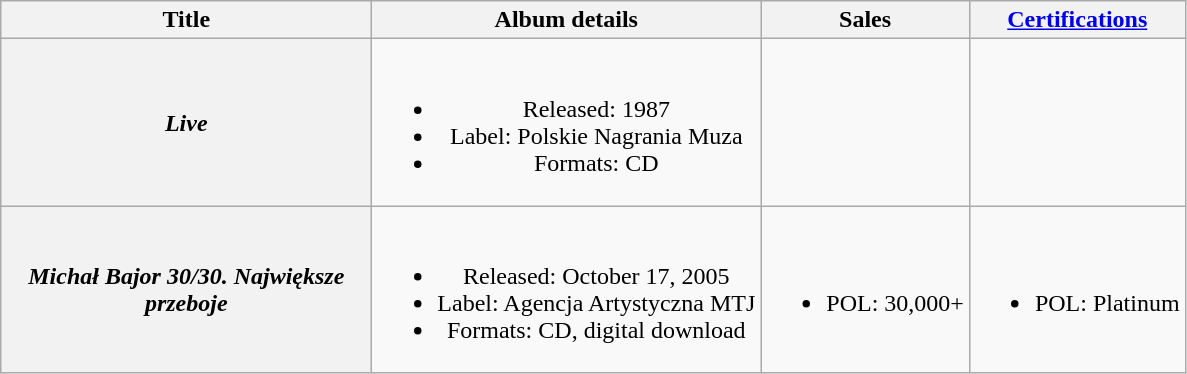<table class="wikitable plainrowheaders" style="text-align:center;">
<tr>
<th scope="col" style="width:15em;">Title</th>
<th scope="col">Album details</th>
<th scope="col">Sales</th>
<th scope="col"><a href='#'>Certifications</a></th>
</tr>
<tr>
<th scope="row"><em>Live</em></th>
<td><br><ul><li>Released: 1987</li><li>Label: Polskie Nagrania Muza</li><li>Formats: CD</li></ul></td>
<td></td>
<td></td>
</tr>
<tr>
<th scope="row"><em>Michał Bajor 30/30. Największe przeboje</em></th>
<td><br><ul><li>Released: October 17, 2005</li><li>Label: Agencja Artystyczna MTJ</li><li>Formats: CD, digital download</li></ul></td>
<td><br><ul><li>POL: 30,000+</li></ul></td>
<td><br><ul><li>POL: Platinum</li></ul></td>
</tr>
</table>
